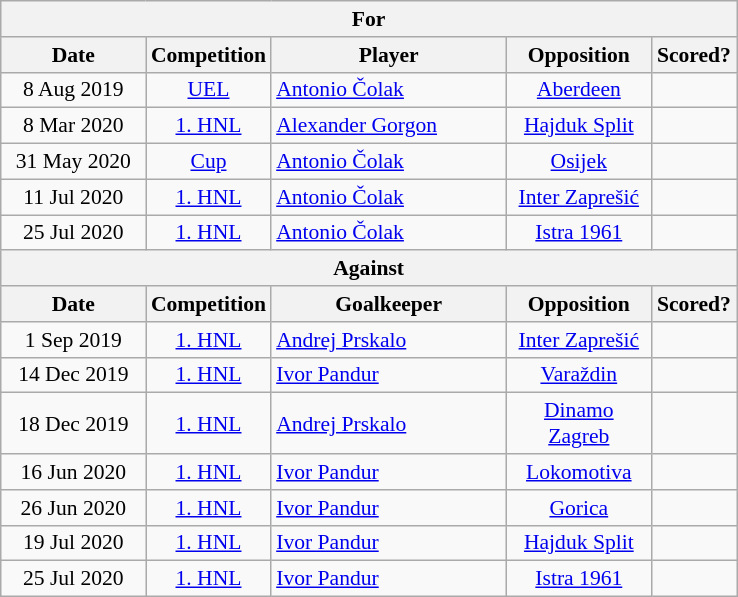<table class="wikitable" style="text-align:center; font-size:90%; ">
<tr>
<th colspan=5>For</th>
</tr>
<tr>
<th width=90>Date</th>
<th width=70>Competition</th>
<th width=150>Player</th>
<th width=90>Opposition</th>
<th width=50>Scored?</th>
</tr>
<tr>
<td>8 Aug 2019</td>
<td><a href='#'>UEL</a></td>
<td style="text-align:left;"> <a href='#'>Antonio Čolak</a></td>
<td><a href='#'>Aberdeen</a></td>
<td></td>
</tr>
<tr>
<td>8 Mar 2020</td>
<td><a href='#'>1. HNL</a></td>
<td style="text-align:left;"> <a href='#'>Alexander Gorgon</a></td>
<td><a href='#'>Hajduk Split</a></td>
<td></td>
</tr>
<tr>
<td>31 May 2020</td>
<td><a href='#'>Cup</a></td>
<td style="text-align:left;"> <a href='#'>Antonio Čolak</a></td>
<td><a href='#'>Osijek</a></td>
<td></td>
</tr>
<tr>
<td>11 Jul 2020</td>
<td><a href='#'>1. HNL</a></td>
<td style="text-align:left;"> <a href='#'>Antonio Čolak</a></td>
<td><a href='#'>Inter Zaprešić</a></td>
<td></td>
</tr>
<tr>
<td>25 Jul 2020</td>
<td><a href='#'>1. HNL</a></td>
<td style="text-align:left;"> <a href='#'>Antonio Čolak</a></td>
<td><a href='#'>Istra 1961</a></td>
<td></td>
</tr>
<tr>
<th colspan=5>Against</th>
</tr>
<tr>
<th width=90>Date</th>
<th width=70>Competition</th>
<th width=150>Goalkeeper</th>
<th width=90>Opposition</th>
<th width=50>Scored?</th>
</tr>
<tr>
<td>1 Sep 2019</td>
<td><a href='#'>1. HNL</a></td>
<td style="text-align:left;"> <a href='#'>Andrej Prskalo</a></td>
<td><a href='#'>Inter Zaprešić</a></td>
<td></td>
</tr>
<tr>
<td>14 Dec 2019</td>
<td><a href='#'>1. HNL</a></td>
<td style="text-align:left;"> <a href='#'>Ivor Pandur</a></td>
<td><a href='#'>Varaždin</a></td>
<td></td>
</tr>
<tr>
<td>18 Dec 2019</td>
<td><a href='#'>1. HNL</a></td>
<td style="text-align:left;"> <a href='#'>Andrej Prskalo</a></td>
<td><a href='#'>Dinamo Zagreb</a></td>
<td></td>
</tr>
<tr>
<td>16 Jun 2020</td>
<td><a href='#'>1. HNL</a></td>
<td style="text-align:left;"> <a href='#'>Ivor Pandur</a></td>
<td><a href='#'>Lokomotiva</a></td>
<td></td>
</tr>
<tr>
<td>26 Jun 2020</td>
<td><a href='#'>1. HNL</a></td>
<td style="text-align:left;"> <a href='#'>Ivor Pandur</a></td>
<td><a href='#'>Gorica</a></td>
<td></td>
</tr>
<tr>
<td>19 Jul 2020</td>
<td><a href='#'>1. HNL</a></td>
<td style="text-align:left;"> <a href='#'>Ivor Pandur</a></td>
<td><a href='#'>Hajduk Split</a></td>
<td></td>
</tr>
<tr>
<td>25 Jul 2020</td>
<td><a href='#'>1. HNL</a></td>
<td style="text-align:left;"> <a href='#'>Ivor Pandur</a></td>
<td><a href='#'>Istra 1961</a></td>
<td></td>
</tr>
</table>
